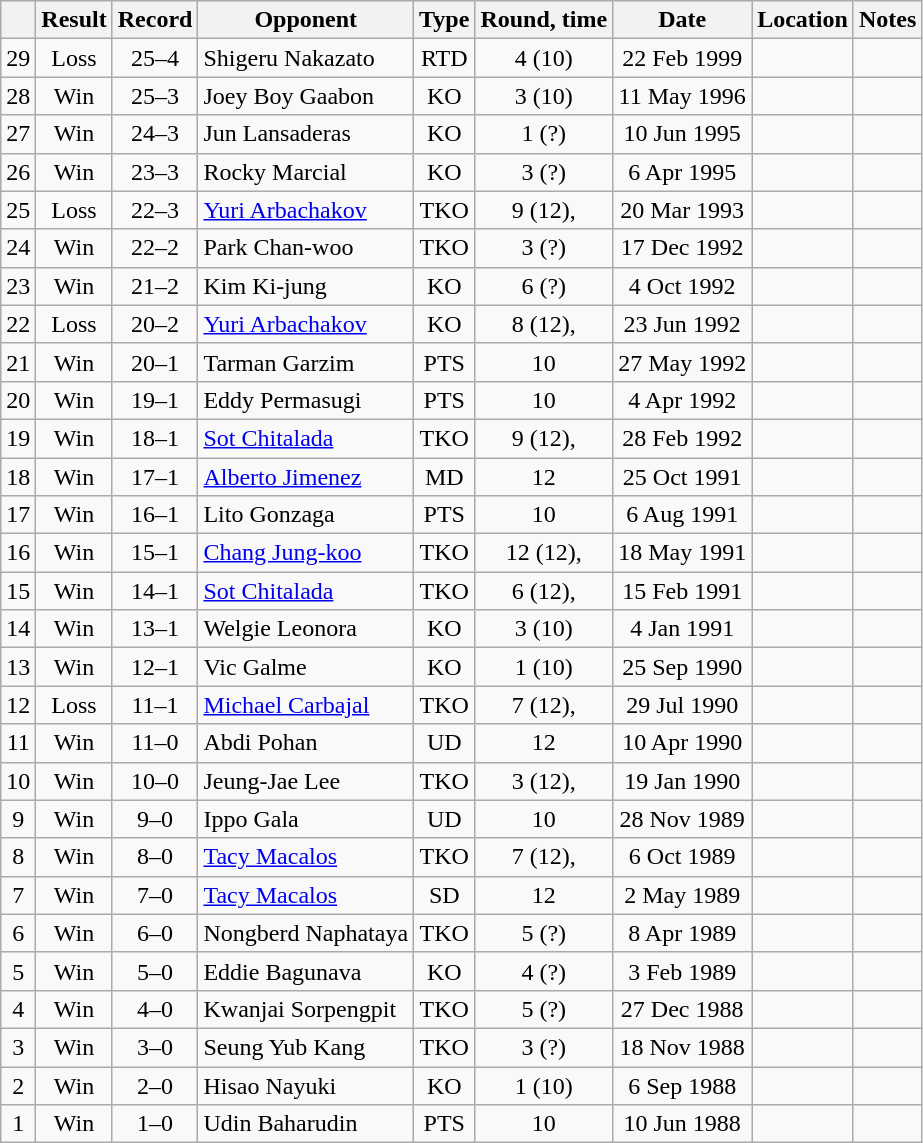<table class=wikitable style=text-align:center>
<tr>
<th></th>
<th>Result</th>
<th>Record</th>
<th>Opponent</th>
<th>Type</th>
<th>Round, time</th>
<th>Date</th>
<th>Location</th>
<th>Notes</th>
</tr>
<tr>
<td>29</td>
<td>Loss</td>
<td>25–4</td>
<td align=left>Shigeru Nakazato</td>
<td>RTD</td>
<td>4 (10)</td>
<td>22 Feb 1999</td>
<td align=left></td>
<td align=left></td>
</tr>
<tr>
<td>28</td>
<td>Win</td>
<td>25–3</td>
<td align=left>Joey Boy Gaabon</td>
<td>KO</td>
<td>3 (10)</td>
<td>11 May 1996</td>
<td align=left></td>
<td align=left></td>
</tr>
<tr>
<td>27</td>
<td>Win</td>
<td>24–3</td>
<td align=left>Jun Lansaderas</td>
<td>KO</td>
<td>1 (?)</td>
<td>10 Jun 1995</td>
<td align=left></td>
<td align=left></td>
</tr>
<tr>
<td>26</td>
<td>Win</td>
<td>23–3</td>
<td align=left>Rocky Marcial</td>
<td>KO</td>
<td>3 (?)</td>
<td>6 Apr 1995</td>
<td align=left></td>
<td align=left></td>
</tr>
<tr>
<td>25</td>
<td>Loss</td>
<td>22–3</td>
<td align=left><a href='#'>Yuri Arbachakov</a></td>
<td>TKO</td>
<td>9 (12), </td>
<td>20 Mar 1993</td>
<td align=left></td>
<td align=left></td>
</tr>
<tr>
<td>24</td>
<td>Win</td>
<td>22–2</td>
<td align=left>Park Chan-woo</td>
<td>TKO</td>
<td>3 (?)</td>
<td>17 Dec 1992</td>
<td align=left></td>
<td align=left></td>
</tr>
<tr>
<td>23</td>
<td>Win</td>
<td>21–2</td>
<td align=left>Kim Ki-jung</td>
<td>KO</td>
<td>6 (?)</td>
<td>4 Oct 1992</td>
<td align=left></td>
<td align=left></td>
</tr>
<tr>
<td>22</td>
<td>Loss</td>
<td>20–2</td>
<td align=left><a href='#'>Yuri Arbachakov</a></td>
<td>KO</td>
<td>8 (12), </td>
<td>23 Jun 1992</td>
<td align=left></td>
<td align=left></td>
</tr>
<tr>
<td>21</td>
<td>Win</td>
<td>20–1</td>
<td align=left>Tarman Garzim</td>
<td>PTS</td>
<td>10</td>
<td>27 May 1992</td>
<td align=left></td>
<td align=left></td>
</tr>
<tr>
<td>20</td>
<td>Win</td>
<td>19–1</td>
<td align=left>Eddy Permasugi</td>
<td>PTS</td>
<td>10</td>
<td>4 Apr 1992</td>
<td align=left></td>
<td align=left></td>
</tr>
<tr>
<td>19</td>
<td>Win</td>
<td>18–1</td>
<td align=left><a href='#'>Sot Chitalada</a></td>
<td>TKO</td>
<td>9 (12), </td>
<td>28 Feb 1992</td>
<td align=left></td>
<td align=left></td>
</tr>
<tr>
<td>18</td>
<td>Win</td>
<td>17–1</td>
<td align=left><a href='#'>Alberto Jimenez</a></td>
<td>MD</td>
<td>12</td>
<td>25 Oct 1991</td>
<td align=left></td>
<td align=left></td>
</tr>
<tr>
<td>17</td>
<td>Win</td>
<td>16–1</td>
<td align=left>Lito Gonzaga</td>
<td>PTS</td>
<td>10</td>
<td>6 Aug 1991</td>
<td align=left></td>
<td align=left></td>
</tr>
<tr>
<td>16</td>
<td>Win</td>
<td>15–1</td>
<td align=left><a href='#'>Chang Jung-koo</a></td>
<td>TKO</td>
<td>12 (12), </td>
<td>18 May 1991</td>
<td align=left></td>
<td align=left></td>
</tr>
<tr>
<td>15</td>
<td>Win</td>
<td>14–1</td>
<td align=left><a href='#'>Sot Chitalada</a></td>
<td>TKO</td>
<td>6 (12), </td>
<td>15 Feb 1991</td>
<td align=left></td>
<td align=left></td>
</tr>
<tr>
<td>14</td>
<td>Win</td>
<td>13–1</td>
<td align=left>Welgie Leonora</td>
<td>KO</td>
<td>3 (10)</td>
<td>4 Jan 1991</td>
<td align=left></td>
<td align=left></td>
</tr>
<tr>
<td>13</td>
<td>Win</td>
<td>12–1</td>
<td align=left>Vic Galme</td>
<td>KO</td>
<td>1 (10)</td>
<td>25 Sep 1990</td>
<td align=left></td>
<td align=left></td>
</tr>
<tr>
<td>12</td>
<td>Loss</td>
<td>11–1</td>
<td align=left><a href='#'>Michael Carbajal</a></td>
<td>TKO</td>
<td>7 (12), </td>
<td>29 Jul 1990</td>
<td align=left></td>
<td align=left></td>
</tr>
<tr>
<td>11</td>
<td>Win</td>
<td>11–0</td>
<td align=left>Abdi Pohan</td>
<td>UD</td>
<td>12</td>
<td>10 Apr 1990</td>
<td align=left></td>
<td align=left></td>
</tr>
<tr>
<td>10</td>
<td>Win</td>
<td>10–0</td>
<td align=left>Jeung-Jae Lee</td>
<td>TKO</td>
<td>3 (12), </td>
<td>19 Jan 1990</td>
<td align=left></td>
<td align=left></td>
</tr>
<tr>
<td>9</td>
<td>Win</td>
<td>9–0</td>
<td align=left>Ippo Gala</td>
<td>UD</td>
<td>10</td>
<td>28 Nov 1989</td>
<td align=left></td>
<td align=left></td>
</tr>
<tr>
<td>8</td>
<td>Win</td>
<td>8–0</td>
<td align=left><a href='#'>Tacy Macalos</a></td>
<td>TKO</td>
<td>7 (12), </td>
<td>6 Oct 1989</td>
<td align=left></td>
<td align=left></td>
</tr>
<tr>
<td>7</td>
<td>Win</td>
<td>7–0</td>
<td align=left><a href='#'>Tacy Macalos</a></td>
<td>SD</td>
<td>12</td>
<td>2 May 1989</td>
<td align=left></td>
<td align=left></td>
</tr>
<tr>
<td>6</td>
<td>Win</td>
<td>6–0</td>
<td align=left>Nongberd Naphataya</td>
<td>TKO</td>
<td>5 (?)</td>
<td>8 Apr 1989</td>
<td align=left></td>
<td align=left></td>
</tr>
<tr>
<td>5</td>
<td>Win</td>
<td>5–0</td>
<td align=left>Eddie Bagunava</td>
<td>KO</td>
<td>4 (?)</td>
<td>3 Feb 1989</td>
<td align=left></td>
<td align=left></td>
</tr>
<tr>
<td>4</td>
<td>Win</td>
<td>4–0</td>
<td align=left>Kwanjai Sorpengpit</td>
<td>TKO</td>
<td>5 (?)</td>
<td>27 Dec 1988</td>
<td align=left></td>
<td align=left></td>
</tr>
<tr>
<td>3</td>
<td>Win</td>
<td>3–0</td>
<td align=left>Seung Yub Kang</td>
<td>TKO</td>
<td>3 (?)</td>
<td>18 Nov 1988</td>
<td align=left></td>
<td align=left></td>
</tr>
<tr>
<td>2</td>
<td>Win</td>
<td>2–0</td>
<td align=left>Hisao Nayuki</td>
<td>KO</td>
<td>1 (10)</td>
<td>6 Sep 1988</td>
<td align=left></td>
<td align=left></td>
</tr>
<tr>
<td>1</td>
<td>Win</td>
<td>1–0</td>
<td align=left>Udin Baharudin</td>
<td>PTS</td>
<td>10</td>
<td>10 Jun 1988</td>
<td align=left></td>
<td align=left></td>
</tr>
</table>
